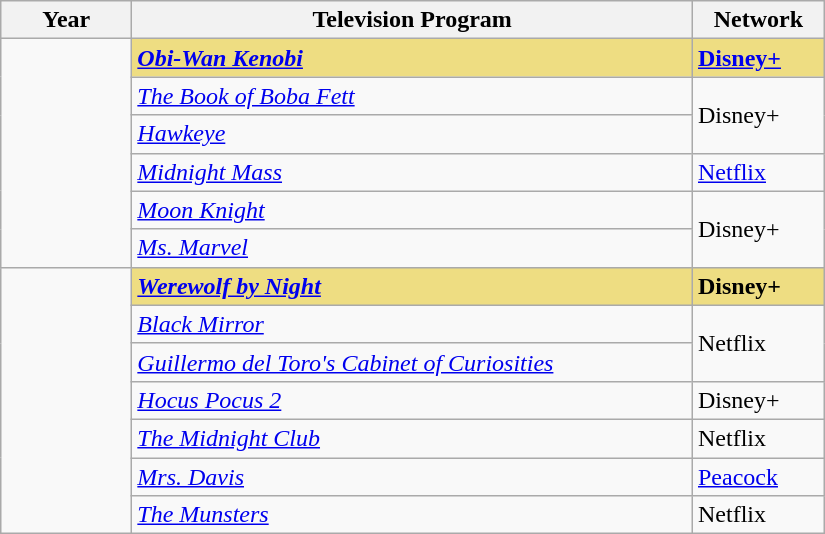<table class="wikitable" width="550px" border="1" cellpadding="5" cellspacing="0" align="centre">
<tr>
<th width="80px">Year</th>
<th>Television Program</th>
<th>Network</th>
</tr>
<tr>
<td rowspan="6"></td>
<td style="background:#EEDD82"><strong><em><a href='#'>Obi-Wan Kenobi</a></em></strong></td>
<td style="background:#EEDD82"><strong><a href='#'>Disney+</a></strong></td>
</tr>
<tr>
<td><em><a href='#'>The Book of Boba Fett</a></em></td>
<td rowspan="2">Disney+</td>
</tr>
<tr>
<td><em><a href='#'>Hawkeye</a></em></td>
</tr>
<tr>
<td><em><a href='#'>Midnight Mass</a></em></td>
<td><a href='#'>Netflix</a></td>
</tr>
<tr>
<td><em><a href='#'>Moon Knight</a></em></td>
<td rowspan="2">Disney+</td>
</tr>
<tr>
<td><em><a href='#'>Ms. Marvel</a></em></td>
</tr>
<tr>
<td rowspan="7"></td>
<td style="background:#EEDD82"><strong><em><a href='#'>Werewolf by Night</a></em></strong></td>
<td style="background:#EEDD82"><strong>Disney+</strong></td>
</tr>
<tr>
<td><em><a href='#'>Black Mirror</a></em></td>
<td rowspan="2">Netflix</td>
</tr>
<tr>
<td><em><a href='#'>Guillermo del Toro's Cabinet of Curiosities</a></em></td>
</tr>
<tr>
<td><em><a href='#'>Hocus Pocus 2</a></em></td>
<td>Disney+</td>
</tr>
<tr>
<td><em><a href='#'>The Midnight Club</a></em></td>
<td>Netflix</td>
</tr>
<tr>
<td><em><a href='#'>Mrs. Davis</a></em></td>
<td><a href='#'>Peacock</a></td>
</tr>
<tr>
<td><em><a href='#'>The Munsters</a></em></td>
<td>Netflix</td>
</tr>
</table>
